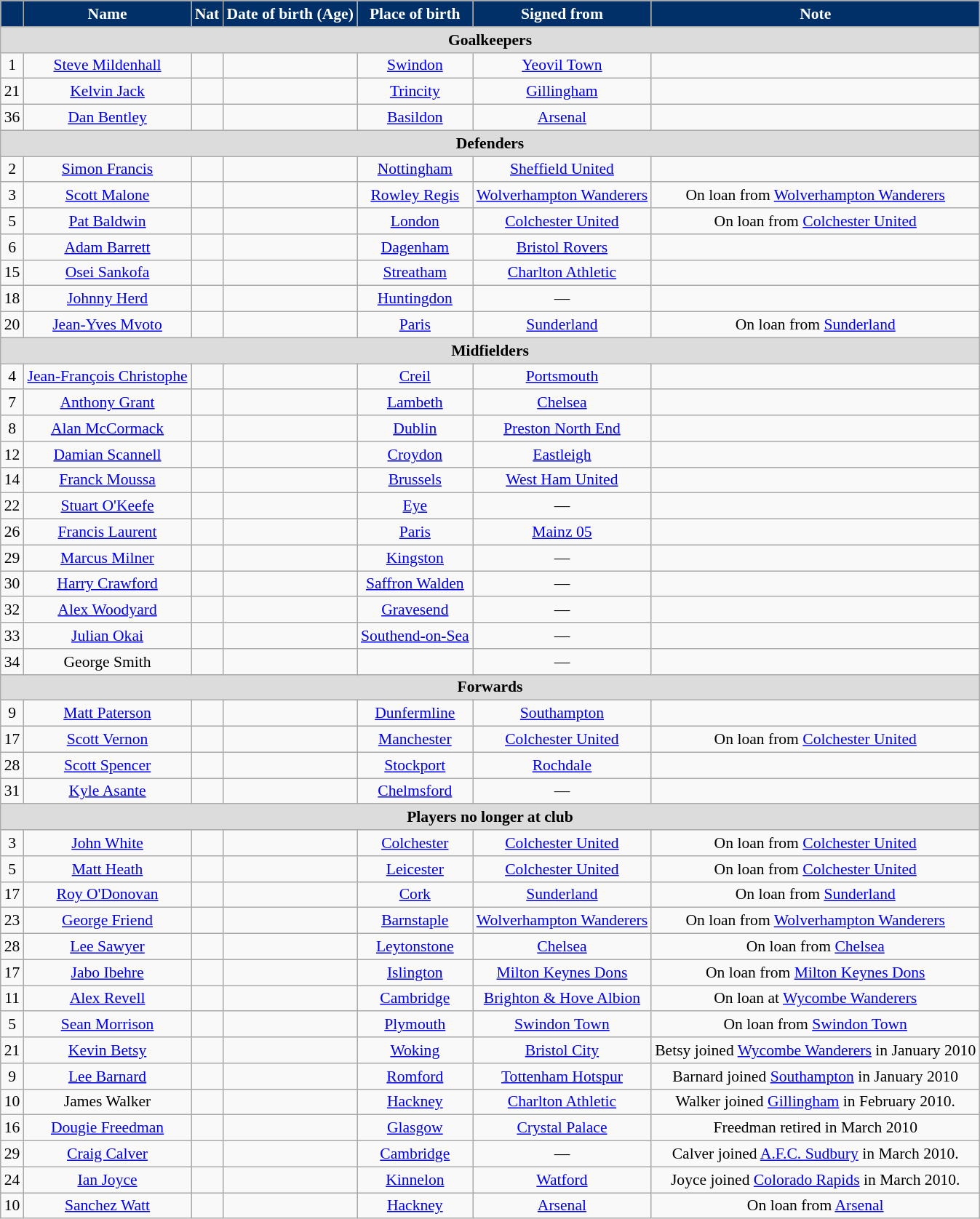<table class="wikitable" style="text-align:center; font-size:90%">
<tr>
<th style="background:#003067; color:white; text-align:center;"></th>
<th style="background:#003067; color:white; text-align:center;">Name</th>
<th style="background:#003067; color:white; text-align:center;">Nat</th>
<th style="background:#003067; color:white; text-align:center;">Date of birth (Age)</th>
<th style="background:#003067; color:white; text-align:center;">Place of birth</th>
<th style="background:#003067; color:white; text-align:center;">Signed from</th>
<th style="background:#003067; color:white; text-align:center;">Note</th>
</tr>
<tr>
<th colspan="7" style="background:#dcdcdc; text-align:center;">Goalkeepers</th>
</tr>
<tr>
<td>1</td>
<td><a href='#'>Steve Mildenhall</a></td>
<td></td>
<td></td>
<td><a href='#'>Swindon</a></td>
<td><a href='#'>Yeovil Town</a></td>
<td></td>
</tr>
<tr>
<td>21</td>
<td><a href='#'>Kelvin Jack</a></td>
<td></td>
<td></td>
<td><a href='#'>Trincity</a></td>
<td><a href='#'>Gillingham</a></td>
<td></td>
</tr>
<tr>
<td>36</td>
<td><a href='#'>Dan Bentley</a></td>
<td></td>
<td></td>
<td><a href='#'>Basildon</a></td>
<td><a href='#'>Arsenal</a></td>
<td></td>
</tr>
<tr>
<th colspan="7" style="background:#dcdcdc; text-align:center;">Defenders</th>
</tr>
<tr>
<td>2</td>
<td><a href='#'>Simon Francis</a></td>
<td></td>
<td></td>
<td><a href='#'>Nottingham</a></td>
<td><a href='#'>Sheffield United</a></td>
<td></td>
</tr>
<tr>
<td>3</td>
<td><a href='#'>Scott Malone</a></td>
<td></td>
<td></td>
<td><a href='#'>Rowley Regis</a></td>
<td><a href='#'>Wolverhampton Wanderers</a></td>
<td>On loan from <a href='#'>Wolverhampton Wanderers</a></td>
</tr>
<tr>
<td>5</td>
<td><a href='#'>Pat Baldwin</a></td>
<td></td>
<td></td>
<td><a href='#'>London</a></td>
<td><a href='#'>Colchester United</a></td>
<td>On loan from <a href='#'>Colchester United</a></td>
</tr>
<tr>
<td>6</td>
<td><a href='#'>Adam Barrett</a></td>
<td></td>
<td></td>
<td><a href='#'>Dagenham</a></td>
<td><a href='#'>Bristol Rovers</a></td>
<td></td>
</tr>
<tr>
<td>15</td>
<td><a href='#'>Osei Sankofa</a></td>
<td></td>
<td></td>
<td><a href='#'>Streatham</a></td>
<td><a href='#'>Charlton Athletic</a></td>
<td></td>
</tr>
<tr>
<td>18</td>
<td><a href='#'>Johnny Herd</a></td>
<td></td>
<td></td>
<td><a href='#'>Huntingdon</a></td>
<td>—</td>
<td></td>
</tr>
<tr>
<td>20</td>
<td><a href='#'>Jean-Yves Mvoto</a></td>
<td></td>
<td></td>
<td><a href='#'>Paris</a></td>
<td><a href='#'>Sunderland</a></td>
<td>On loan from <a href='#'>Sunderland</a></td>
</tr>
<tr>
<th colspan="7" style="background:#dcdcdc; text-align:center;">Midfielders</th>
</tr>
<tr>
<td>4</td>
<td><a href='#'>Jean-François Christophe</a></td>
<td></td>
<td></td>
<td><a href='#'>Creil</a></td>
<td><a href='#'>Portsmouth</a></td>
<td></td>
</tr>
<tr>
<td>7</td>
<td><a href='#'>Anthony Grant</a></td>
<td></td>
<td></td>
<td><a href='#'>Lambeth</a></td>
<td><a href='#'>Chelsea</a></td>
<td></td>
</tr>
<tr>
<td>8</td>
<td><a href='#'>Alan McCormack</a></td>
<td></td>
<td></td>
<td><a href='#'>Dublin</a></td>
<td><a href='#'>Preston North End</a></td>
<td></td>
</tr>
<tr>
<td>12</td>
<td><a href='#'>Damian Scannell</a></td>
<td></td>
<td></td>
<td><a href='#'>Croydon</a></td>
<td><a href='#'>Eastleigh</a></td>
<td></td>
</tr>
<tr>
<td>14</td>
<td><a href='#'>Franck Moussa</a></td>
<td></td>
<td></td>
<td><a href='#'>Brussels</a></td>
<td><a href='#'>West Ham United</a></td>
<td></td>
</tr>
<tr>
<td>22</td>
<td><a href='#'>Stuart O'Keefe</a></td>
<td></td>
<td></td>
<td><a href='#'>Eye</a></td>
<td>—</td>
<td></td>
</tr>
<tr>
<td>26</td>
<td><a href='#'>Francis Laurent</a></td>
<td></td>
<td></td>
<td><a href='#'>Paris</a></td>
<td><a href='#'>Mainz 05</a></td>
<td></td>
</tr>
<tr>
<td>29</td>
<td><a href='#'>Marcus Milner</a></td>
<td></td>
<td></td>
<td><a href='#'>Kingston</a></td>
<td>—</td>
<td></td>
</tr>
<tr>
<td>30</td>
<td><a href='#'>Harry Crawford</a></td>
<td></td>
<td></td>
<td><a href='#'>Saffron Walden</a></td>
<td>—</td>
<td></td>
</tr>
<tr>
<td>32</td>
<td><a href='#'>Alex Woodyard</a></td>
<td></td>
<td></td>
<td><a href='#'>Gravesend</a></td>
<td>—</td>
<td></td>
</tr>
<tr>
<td>33</td>
<td><a href='#'>Julian Okai</a></td>
<td></td>
<td></td>
<td><a href='#'>Southend-on-Sea</a></td>
<td>—</td>
<td></td>
</tr>
<tr>
<td>34</td>
<td>George Smith</td>
<td></td>
<td></td>
<td></td>
<td>—</td>
<td></td>
</tr>
<tr>
<th colspan="7" style="background:#dcdcdc; text-align:center;">Forwards</th>
</tr>
<tr>
<td>9</td>
<td><a href='#'>Matt Paterson</a></td>
<td></td>
<td></td>
<td><a href='#'>Dunfermline</a></td>
<td><a href='#'>Southampton</a></td>
<td></td>
</tr>
<tr>
<td>17</td>
<td><a href='#'>Scott Vernon</a></td>
<td></td>
<td></td>
<td><a href='#'>Manchester</a></td>
<td><a href='#'>Colchester United</a></td>
<td>On loan from <a href='#'>Colchester United</a></td>
</tr>
<tr>
<td>28</td>
<td><a href='#'>Scott Spencer</a></td>
<td></td>
<td></td>
<td><a href='#'>Stockport</a></td>
<td><a href='#'>Rochdale</a></td>
<td></td>
</tr>
<tr>
<td>31</td>
<td><a href='#'>Kyle Asante</a></td>
<td></td>
<td></td>
<td><a href='#'>Chelmsford</a></td>
<td>—</td>
<td></td>
</tr>
<tr>
<th colspan="7" style="background:#dcdcdc; text-align:center;">Players no longer at club</th>
</tr>
<tr>
<td>3</td>
<td><a href='#'>John White</a></td>
<td></td>
<td></td>
<td><a href='#'>Colchester</a></td>
<td><a href='#'>Colchester United</a></td>
<td>On loan from <a href='#'>Colchester United</a></td>
</tr>
<tr>
<td>5</td>
<td><a href='#'>Matt Heath</a></td>
<td></td>
<td></td>
<td><a href='#'>Leicester</a></td>
<td><a href='#'>Colchester United</a></td>
<td>On loan from <a href='#'>Colchester United</a></td>
</tr>
<tr>
<td>17</td>
<td><a href='#'>Roy O'Donovan</a></td>
<td></td>
<td></td>
<td><a href='#'>Cork</a></td>
<td><a href='#'>Sunderland</a></td>
<td>On loan from <a href='#'>Sunderland</a></td>
</tr>
<tr>
<td>23</td>
<td><a href='#'>George Friend</a></td>
<td></td>
<td></td>
<td><a href='#'>Barnstaple</a></td>
<td><a href='#'>Wolverhampton Wanderers</a></td>
<td>On loan from <a href='#'>Wolverhampton Wanderers</a></td>
</tr>
<tr>
<td>28</td>
<td><a href='#'>Lee Sawyer</a></td>
<td></td>
<td></td>
<td><a href='#'>Leytonstone</a></td>
<td><a href='#'>Chelsea</a></td>
<td>On loan from <a href='#'>Chelsea</a></td>
</tr>
<tr>
<td>17</td>
<td><a href='#'>Jabo Ibehre</a></td>
<td></td>
<td></td>
<td><a href='#'>Islington</a></td>
<td><a href='#'>Milton Keynes Dons</a></td>
<td>On loan from <a href='#'>Milton Keynes Dons</a></td>
</tr>
<tr>
<td>11</td>
<td><a href='#'>Alex Revell</a></td>
<td></td>
<td></td>
<td><a href='#'>Cambridge</a></td>
<td><a href='#'>Brighton & Hove Albion</a></td>
<td>On loan at <a href='#'>Wycombe Wanderers</a></td>
</tr>
<tr>
<td>5</td>
<td><a href='#'>Sean Morrison</a></td>
<td></td>
<td></td>
<td><a href='#'>Plymouth</a></td>
<td><a href='#'>Swindon Town</a></td>
<td>On loan from <a href='#'>Swindon Town</a></td>
</tr>
<tr>
<td>21</td>
<td><a href='#'>Kevin Betsy</a></td>
<td></td>
<td></td>
<td><a href='#'>Woking</a></td>
<td><a href='#'>Bristol City</a></td>
<td>Betsy joined <a href='#'>Wycombe Wanderers</a> in January 2010</td>
</tr>
<tr>
<td>9</td>
<td><a href='#'>Lee Barnard</a></td>
<td></td>
<td></td>
<td><a href='#'>Romford</a></td>
<td><a href='#'>Tottenham Hotspur</a></td>
<td>Barnard joined <a href='#'>Southampton</a> in January 2010</td>
</tr>
<tr>
<td>10</td>
<td>James Walker</td>
<td></td>
<td></td>
<td><a href='#'>Hackney</a></td>
<td><a href='#'>Charlton Athletic</a></td>
<td>Walker joined <a href='#'>Gillingham</a> in February 2010.</td>
</tr>
<tr>
<td>16</td>
<td><a href='#'>Dougie Freedman</a></td>
<td></td>
<td></td>
<td><a href='#'>Glasgow</a></td>
<td><a href='#'>Crystal Palace</a></td>
<td>Freedman retired in March 2010</td>
</tr>
<tr>
<td>29</td>
<td><a href='#'>Craig Calver</a></td>
<td></td>
<td></td>
<td><a href='#'>Cambridge</a></td>
<td>—</td>
<td>Calver joined <a href='#'>A.F.C. Sudbury</a> in March 2010.</td>
</tr>
<tr>
<td>24</td>
<td><a href='#'>Ian Joyce</a></td>
<td></td>
<td></td>
<td><a href='#'>Kinnelon</a></td>
<td><a href='#'>Watford</a></td>
<td>Joyce joined <a href='#'>Colorado Rapids</a> in March 2010.</td>
</tr>
<tr>
<td>10</td>
<td><a href='#'>Sanchez Watt</a></td>
<td></td>
<td></td>
<td><a href='#'>Hackney</a></td>
<td><a href='#'>Arsenal</a></td>
<td>On loan from <a href='#'>Arsenal</a></td>
</tr>
</table>
